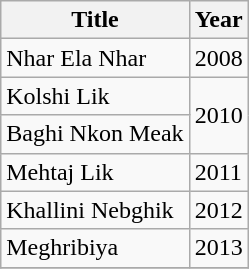<table class="wikitable">
<tr>
<th>Title</th>
<th>Year</th>
</tr>
<tr>
<td>Nhar Ela Nhar</td>
<td>2008</td>
</tr>
<tr>
<td>Kolshi Lik</td>
<td rowspan=2>2010</td>
</tr>
<tr>
<td>Baghi Nkon Meak</td>
</tr>
<tr>
<td>Mehtaj Lik</td>
<td>2011</td>
</tr>
<tr>
<td>Khallini Nebghik</td>
<td>2012</td>
</tr>
<tr>
<td>Meghribiya</td>
<td>2013</td>
</tr>
<tr>
</tr>
</table>
